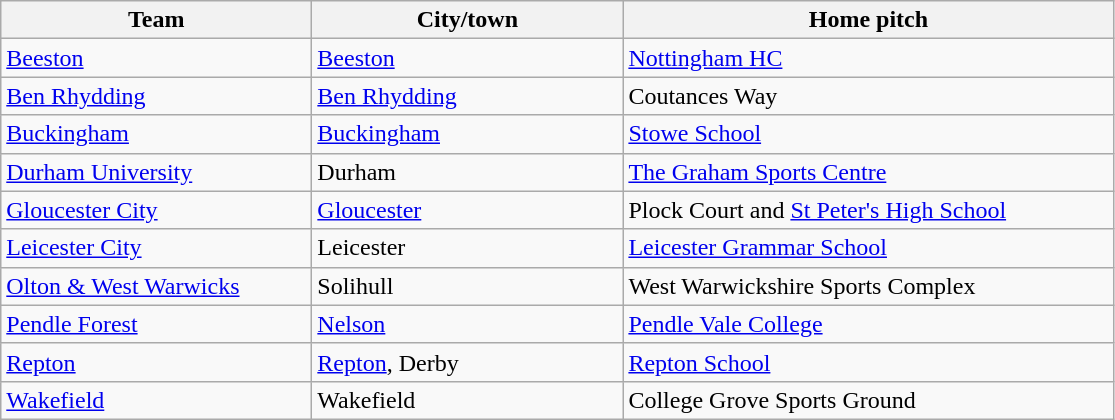<table class="wikitable sortable">
<tr>
<th width=200>Team</th>
<th width=200>City/town</th>
<th width=320>Home pitch</th>
</tr>
<tr>
<td><a href='#'>Beeston</a></td>
<td><a href='#'>Beeston</a></td>
<td><a href='#'>Nottingham HC</a></td>
</tr>
<tr>
<td><a href='#'>Ben Rhydding</a></td>
<td><a href='#'>Ben Rhydding</a></td>
<td>Coutances Way</td>
</tr>
<tr>
<td><a href='#'>Buckingham</a></td>
<td><a href='#'>Buckingham</a></td>
<td><a href='#'>Stowe School</a></td>
</tr>
<tr>
<td><a href='#'>Durham University</a></td>
<td>Durham</td>
<td><a href='#'>The Graham Sports Centre</a></td>
</tr>
<tr>
<td><a href='#'>Gloucester City</a></td>
<td><a href='#'>Gloucester</a></td>
<td>Plock Court and <a href='#'>St Peter's High School</a></td>
</tr>
<tr>
<td><a href='#'>Leicester City</a></td>
<td>Leicester</td>
<td><a href='#'>Leicester Grammar School</a></td>
</tr>
<tr>
<td><a href='#'>Olton & West Warwicks</a></td>
<td>Solihull</td>
<td>West Warwickshire Sports Complex</td>
</tr>
<tr>
<td><a href='#'>Pendle Forest</a></td>
<td><a href='#'>Nelson</a></td>
<td><a href='#'>Pendle Vale College</a></td>
</tr>
<tr>
<td><a href='#'>Repton</a></td>
<td><a href='#'>Repton</a>, Derby</td>
<td><a href='#'>Repton School</a></td>
</tr>
<tr>
<td><a href='#'>Wakefield</a></td>
<td>Wakefield</td>
<td>College Grove Sports Ground</td>
</tr>
</table>
